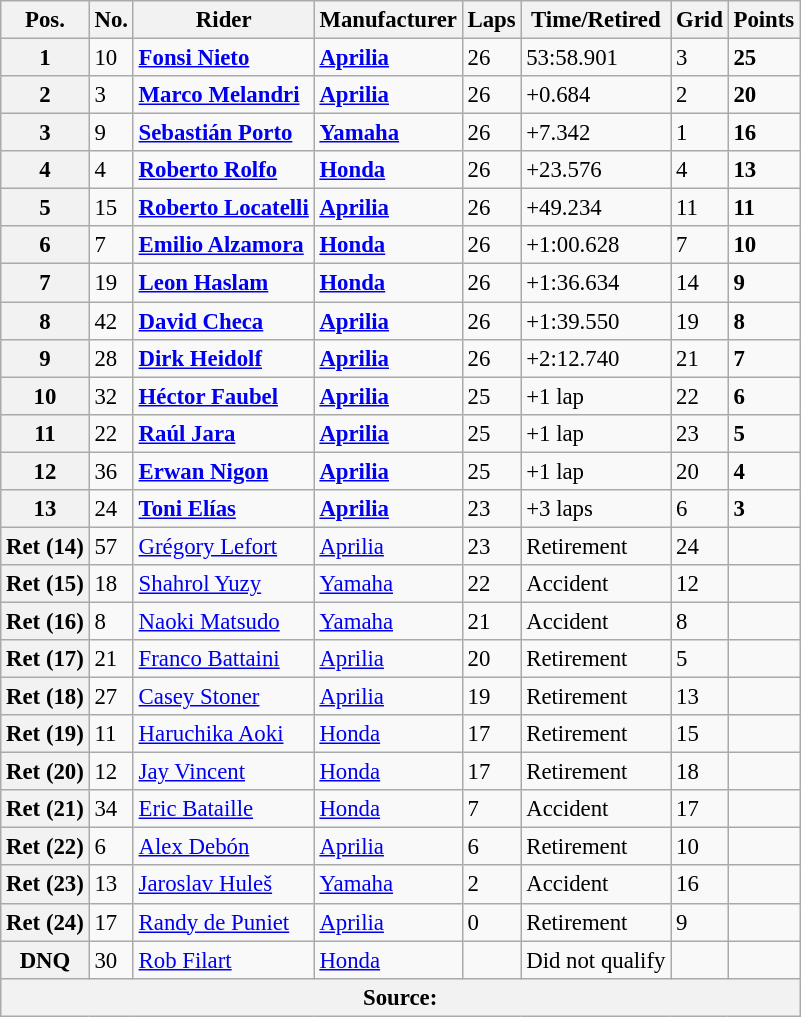<table class="wikitable" style="font-size: 95%;">
<tr>
<th>Pos.</th>
<th>No.</th>
<th>Rider</th>
<th>Manufacturer</th>
<th>Laps</th>
<th>Time/Retired</th>
<th>Grid</th>
<th>Points</th>
</tr>
<tr>
<th>1</th>
<td>10</td>
<td> <strong><a href='#'>Fonsi Nieto</a></strong></td>
<td><strong><a href='#'>Aprilia</a></strong></td>
<td>26</td>
<td>53:58.901</td>
<td>3</td>
<td><strong>25</strong></td>
</tr>
<tr>
<th>2</th>
<td>3</td>
<td> <strong><a href='#'>Marco Melandri</a></strong></td>
<td><strong><a href='#'>Aprilia</a></strong></td>
<td>26</td>
<td>+0.684</td>
<td>2</td>
<td><strong>20</strong></td>
</tr>
<tr>
<th>3</th>
<td>9</td>
<td> <strong><a href='#'>Sebastián Porto</a></strong></td>
<td><strong><a href='#'>Yamaha</a></strong></td>
<td>26</td>
<td>+7.342</td>
<td>1</td>
<td><strong>16</strong></td>
</tr>
<tr>
<th>4</th>
<td>4</td>
<td> <strong><a href='#'>Roberto Rolfo</a></strong></td>
<td><strong><a href='#'>Honda</a></strong></td>
<td>26</td>
<td>+23.576</td>
<td>4</td>
<td><strong>13</strong></td>
</tr>
<tr>
<th>5</th>
<td>15</td>
<td> <strong><a href='#'>Roberto Locatelli</a></strong></td>
<td><strong><a href='#'>Aprilia</a></strong></td>
<td>26</td>
<td>+49.234</td>
<td>11</td>
<td><strong>11</strong></td>
</tr>
<tr>
<th>6</th>
<td>7</td>
<td> <strong><a href='#'>Emilio Alzamora</a></strong></td>
<td><strong><a href='#'>Honda</a></strong></td>
<td>26</td>
<td>+1:00.628</td>
<td>7</td>
<td><strong>10</strong></td>
</tr>
<tr>
<th>7</th>
<td>19</td>
<td> <strong><a href='#'>Leon Haslam</a></strong></td>
<td><strong><a href='#'>Honda</a></strong></td>
<td>26</td>
<td>+1:36.634</td>
<td>14</td>
<td><strong>9</strong></td>
</tr>
<tr>
<th>8</th>
<td>42</td>
<td> <strong><a href='#'>David Checa</a></strong></td>
<td><strong><a href='#'>Aprilia</a></strong></td>
<td>26</td>
<td>+1:39.550</td>
<td>19</td>
<td><strong>8</strong></td>
</tr>
<tr>
<th>9</th>
<td>28</td>
<td> <strong><a href='#'>Dirk Heidolf</a></strong></td>
<td><strong><a href='#'>Aprilia</a></strong></td>
<td>26</td>
<td>+2:12.740</td>
<td>21</td>
<td><strong>7</strong></td>
</tr>
<tr>
<th>10</th>
<td>32</td>
<td> <strong><a href='#'>Héctor Faubel</a></strong></td>
<td><strong><a href='#'>Aprilia</a></strong></td>
<td>25</td>
<td>+1 lap</td>
<td>22</td>
<td><strong>6</strong></td>
</tr>
<tr>
<th>11</th>
<td>22</td>
<td> <strong><a href='#'>Raúl Jara</a></strong></td>
<td><strong><a href='#'>Aprilia</a></strong></td>
<td>25</td>
<td>+1 lap</td>
<td>23</td>
<td><strong>5</strong></td>
</tr>
<tr>
<th>12</th>
<td>36</td>
<td> <strong><a href='#'>Erwan Nigon</a></strong></td>
<td><strong><a href='#'>Aprilia</a></strong></td>
<td>25</td>
<td>+1 lap</td>
<td>20</td>
<td><strong>4</strong></td>
</tr>
<tr>
<th>13</th>
<td>24</td>
<td> <strong><a href='#'>Toni Elías</a></strong></td>
<td><strong><a href='#'>Aprilia</a></strong></td>
<td>23</td>
<td>+3 laps</td>
<td>6</td>
<td><strong>3</strong></td>
</tr>
<tr>
<th>Ret (14)</th>
<td>57</td>
<td> <a href='#'>Grégory Lefort</a></td>
<td><a href='#'>Aprilia</a></td>
<td>23</td>
<td>Retirement</td>
<td>24</td>
<td></td>
</tr>
<tr>
<th>Ret (15)</th>
<td>18</td>
<td> <a href='#'>Shahrol Yuzy</a></td>
<td><a href='#'>Yamaha</a></td>
<td>22</td>
<td>Accident</td>
<td>12</td>
<td></td>
</tr>
<tr>
<th>Ret (16)</th>
<td>8</td>
<td> <a href='#'>Naoki Matsudo</a></td>
<td><a href='#'>Yamaha</a></td>
<td>21</td>
<td>Accident</td>
<td>8</td>
<td></td>
</tr>
<tr>
<th>Ret (17)</th>
<td>21</td>
<td> <a href='#'>Franco Battaini</a></td>
<td><a href='#'>Aprilia</a></td>
<td>20</td>
<td>Retirement</td>
<td>5</td>
<td></td>
</tr>
<tr>
<th>Ret (18)</th>
<td>27</td>
<td> <a href='#'>Casey Stoner</a></td>
<td><a href='#'>Aprilia</a></td>
<td>19</td>
<td>Retirement</td>
<td>13</td>
<td></td>
</tr>
<tr>
<th>Ret (19)</th>
<td>11</td>
<td> <a href='#'>Haruchika Aoki</a></td>
<td><a href='#'>Honda</a></td>
<td>17</td>
<td>Retirement</td>
<td>15</td>
<td></td>
</tr>
<tr>
<th>Ret (20)</th>
<td>12</td>
<td> <a href='#'>Jay Vincent</a></td>
<td><a href='#'>Honda</a></td>
<td>17</td>
<td>Retirement</td>
<td>18</td>
<td></td>
</tr>
<tr>
<th>Ret (21)</th>
<td>34</td>
<td> <a href='#'>Eric Bataille</a></td>
<td><a href='#'>Honda</a></td>
<td>7</td>
<td>Accident</td>
<td>17</td>
<td></td>
</tr>
<tr>
<th>Ret (22)</th>
<td>6</td>
<td> <a href='#'>Alex Debón</a></td>
<td><a href='#'>Aprilia</a></td>
<td>6</td>
<td>Retirement</td>
<td>10</td>
<td></td>
</tr>
<tr>
<th>Ret (23)</th>
<td>13</td>
<td> <a href='#'>Jaroslav Huleš</a></td>
<td><a href='#'>Yamaha</a></td>
<td>2</td>
<td>Accident</td>
<td>16</td>
<td></td>
</tr>
<tr>
<th>Ret (24)</th>
<td>17</td>
<td> <a href='#'>Randy de Puniet</a></td>
<td><a href='#'>Aprilia</a></td>
<td>0</td>
<td>Retirement</td>
<td>9</td>
<td></td>
</tr>
<tr>
<th>DNQ</th>
<td>30</td>
<td> <a href='#'>Rob Filart</a></td>
<td><a href='#'>Honda</a></td>
<td></td>
<td>Did not qualify</td>
<td></td>
<td></td>
</tr>
<tr>
<th colspan=8>Source: </th>
</tr>
</table>
